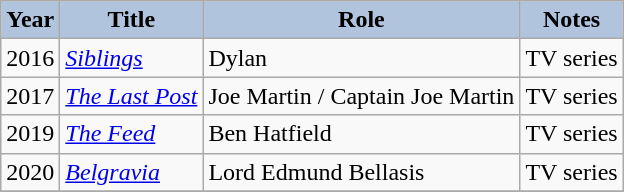<table class = "wikitable sortable">
<tr>
<th style="background:#B0C4DE;">Year</th>
<th style="background:#B0C4DE;">Title</th>
<th style="background:#B0C4DE;">Role</th>
<th style="background:#B0C4DE;">Notes</th>
</tr>
<tr>
<td>2016</td>
<td><em><a href='#'>Siblings</a></em></td>
<td>Dylan</td>
<td>TV series</td>
</tr>
<tr>
<td>2017</td>
<td><em><a href='#'>The Last Post</a></em></td>
<td>Joe Martin / Captain Joe Martin</td>
<td>TV series</td>
</tr>
<tr>
<td>2019</td>
<td><em><a href='#'>The Feed</a></em></td>
<td>Ben Hatfield</td>
<td>TV series</td>
</tr>
<tr>
<td>2020</td>
<td><em><a href='#'>Belgravia</a></em></td>
<td>Lord Edmund Bellasis</td>
<td>TV series</td>
</tr>
<tr>
</tr>
</table>
